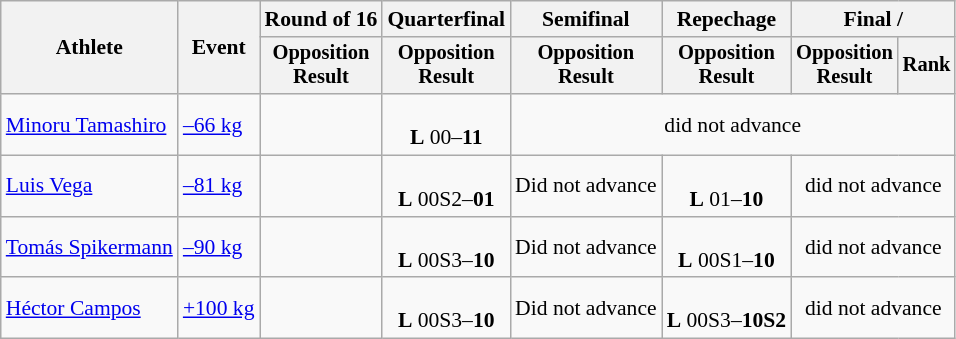<table class="wikitable" style="font-size:90%;text-align:center">
<tr>
<th rowspan=2>Athlete</th>
<th rowspan=2>Event</th>
<th>Round of 16</th>
<th>Quarterfinal</th>
<th>Semifinal</th>
<th>Repechage</th>
<th colspan=2>Final / </th>
</tr>
<tr style=font-size:95%>
<th>Opposition<br>Result</th>
<th>Opposition<br>Result</th>
<th>Opposition<br>Result</th>
<th>Opposition<br>Result</th>
<th>Opposition<br>Result</th>
<th>Rank</th>
</tr>
<tr>
<td style="text-align:left"><a href='#'>Minoru Tamashiro</a></td>
<td style="text-align:left"><a href='#'>–66 kg</a></td>
<td></td>
<td><br><strong>L</strong> 00–<strong>11</strong></td>
<td colspan=4>did not advance</td>
</tr>
<tr>
<td style="text-align:left"><a href='#'>Luis Vega</a></td>
<td style="text-align:left"><a href='#'>–81 kg</a></td>
<td></td>
<td><br><strong>L</strong> 00S2–<strong>01</strong></td>
<td>Did not advance</td>
<td><br><strong>L</strong> 01–<strong>10</strong></td>
<td colspan=2>did not advance</td>
</tr>
<tr>
<td style="text-align:left"><a href='#'>Tomás Spikermann</a></td>
<td style="text-align:left"><a href='#'>–90 kg</a></td>
<td></td>
<td><br><strong>L</strong> 00S3–<strong>10</strong></td>
<td>Did not advance</td>
<td><br><strong>L</strong> 00S1–<strong>10</strong></td>
<td colspan=2>did not advance</td>
</tr>
<tr>
<td style="text-align:left"><a href='#'>Héctor Campos</a></td>
<td style="text-align:left"><a href='#'>+100 kg</a></td>
<td></td>
<td><br><strong>L</strong> 00S3–<strong>10</strong></td>
<td>Did not advance</td>
<td><br><strong>L</strong> 00S3–<strong>10S2</strong></td>
<td colspan=2>did not advance</td>
</tr>
</table>
